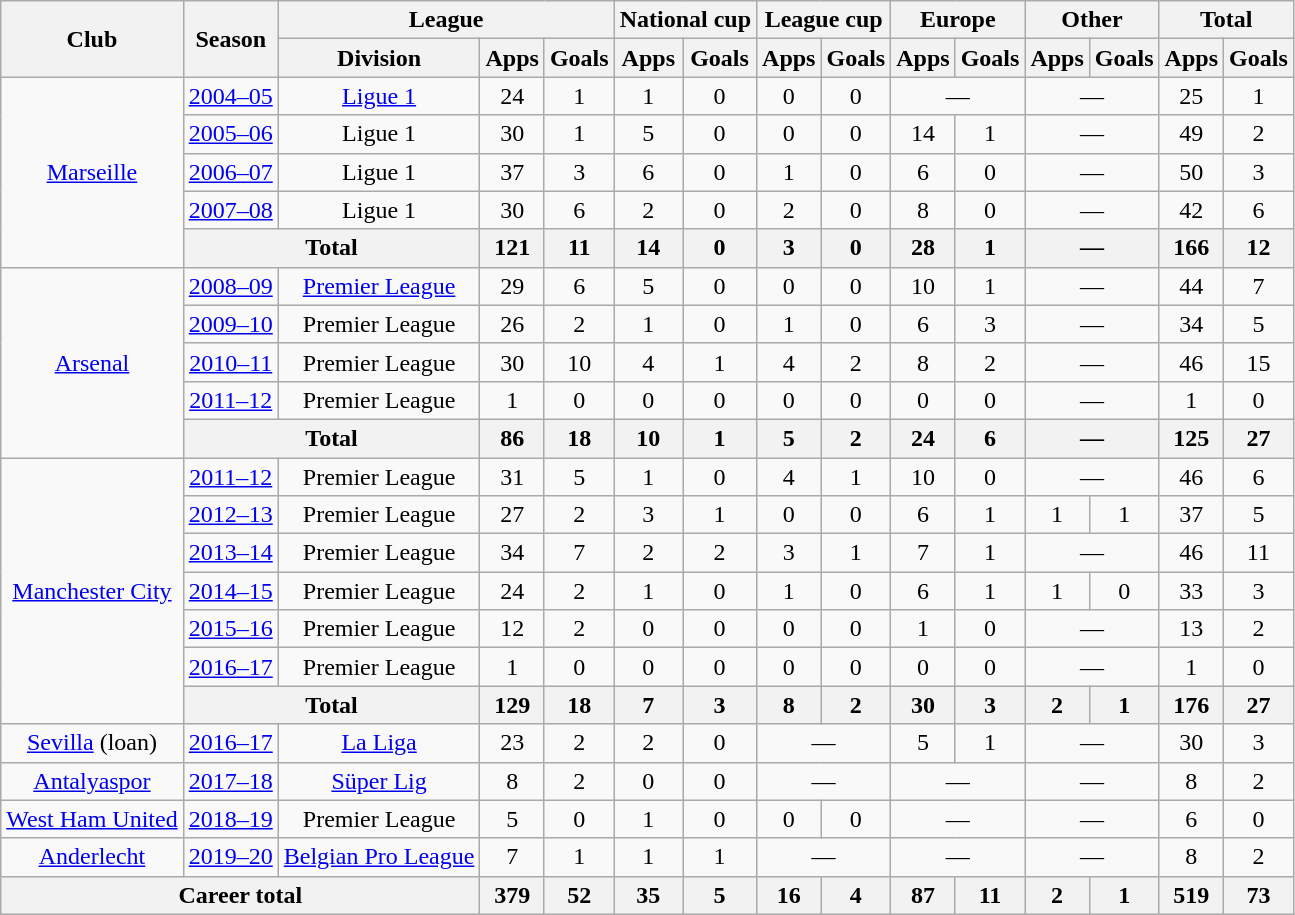<table class=wikitable style=text-align:center>
<tr>
<th rowspan="2">Club</th>
<th rowspan="2">Season</th>
<th colspan="3">League</th>
<th colspan="2">National cup</th>
<th colspan="2">League cup</th>
<th colspan="2">Europe</th>
<th colspan="2">Other</th>
<th colspan="2">Total</th>
</tr>
<tr>
<th>Division</th>
<th>Apps</th>
<th>Goals</th>
<th>Apps</th>
<th>Goals</th>
<th>Apps</th>
<th>Goals</th>
<th>Apps</th>
<th>Goals</th>
<th>Apps</th>
<th>Goals</th>
<th>Apps</th>
<th>Goals</th>
</tr>
<tr>
<td rowspan="5"><a href='#'>Marseille</a></td>
<td><a href='#'>2004–05</a></td>
<td><a href='#'>Ligue 1</a></td>
<td>24</td>
<td>1</td>
<td>1</td>
<td>0</td>
<td>0</td>
<td>0</td>
<td colspan="2">—</td>
<td colspan="2">—</td>
<td>25</td>
<td>1</td>
</tr>
<tr>
<td><a href='#'>2005–06</a></td>
<td>Ligue 1</td>
<td>30</td>
<td>1</td>
<td>5</td>
<td>0</td>
<td>0</td>
<td>0</td>
<td>14</td>
<td>1</td>
<td colspan="2">—</td>
<td>49</td>
<td>2</td>
</tr>
<tr>
<td><a href='#'>2006–07</a></td>
<td>Ligue 1</td>
<td>37</td>
<td>3</td>
<td>6</td>
<td>0</td>
<td>1</td>
<td>0</td>
<td>6</td>
<td>0</td>
<td colspan="2">—</td>
<td>50</td>
<td>3</td>
</tr>
<tr>
<td><a href='#'>2007–08</a></td>
<td>Ligue 1</td>
<td>30</td>
<td>6</td>
<td>2</td>
<td>0</td>
<td>2</td>
<td>0</td>
<td>8</td>
<td>0</td>
<td colspan="2">—</td>
<td>42</td>
<td>6</td>
</tr>
<tr>
<th colspan="2">Total</th>
<th>121</th>
<th>11</th>
<th>14</th>
<th>0</th>
<th>3</th>
<th>0</th>
<th>28</th>
<th>1</th>
<th colspan="2">—</th>
<th>166</th>
<th>12</th>
</tr>
<tr>
<td rowspan="5"><a href='#'>Arsenal</a></td>
<td><a href='#'>2008–09</a></td>
<td><a href='#'>Premier League</a></td>
<td>29</td>
<td>6</td>
<td>5</td>
<td>0</td>
<td>0</td>
<td>0</td>
<td>10</td>
<td>1</td>
<td colspan="2">—</td>
<td>44</td>
<td>7</td>
</tr>
<tr>
<td><a href='#'>2009–10</a></td>
<td>Premier League</td>
<td>26</td>
<td>2</td>
<td>1</td>
<td>0</td>
<td>1</td>
<td>0</td>
<td>6</td>
<td>3</td>
<td colspan="2">—</td>
<td>34</td>
<td>5</td>
</tr>
<tr>
<td><a href='#'>2010–11</a></td>
<td>Premier League</td>
<td>30</td>
<td>10</td>
<td>4</td>
<td>1</td>
<td>4</td>
<td>2</td>
<td>8</td>
<td>2</td>
<td colspan="2">—</td>
<td>46</td>
<td>15</td>
</tr>
<tr>
<td><a href='#'>2011–12</a></td>
<td>Premier League</td>
<td>1</td>
<td>0</td>
<td>0</td>
<td>0</td>
<td>0</td>
<td>0</td>
<td>0</td>
<td>0</td>
<td colspan="2">—</td>
<td>1</td>
<td>0</td>
</tr>
<tr>
<th colspan="2">Total</th>
<th>86</th>
<th>18</th>
<th>10</th>
<th>1</th>
<th>5</th>
<th>2</th>
<th>24</th>
<th>6</th>
<th colspan="2">—</th>
<th>125</th>
<th>27</th>
</tr>
<tr>
<td rowspan="7"><a href='#'>Manchester City</a></td>
<td><a href='#'>2011–12</a></td>
<td>Premier League</td>
<td>31</td>
<td>5</td>
<td>1</td>
<td>0</td>
<td>4</td>
<td>1</td>
<td>10</td>
<td>0</td>
<td colspan="2">—</td>
<td>46</td>
<td>6</td>
</tr>
<tr>
<td><a href='#'>2012–13</a></td>
<td>Premier League</td>
<td>27</td>
<td>2</td>
<td>3</td>
<td>1</td>
<td>0</td>
<td>0</td>
<td>6</td>
<td>1</td>
<td>1</td>
<td>1</td>
<td>37</td>
<td>5</td>
</tr>
<tr>
<td><a href='#'>2013–14</a></td>
<td>Premier League</td>
<td>34</td>
<td>7</td>
<td>2</td>
<td>2</td>
<td>3</td>
<td>1</td>
<td>7</td>
<td>1</td>
<td colspan="2">—</td>
<td>46</td>
<td>11</td>
</tr>
<tr>
<td><a href='#'>2014–15</a></td>
<td>Premier League</td>
<td>24</td>
<td>2</td>
<td>1</td>
<td>0</td>
<td>1</td>
<td>0</td>
<td>6</td>
<td>1</td>
<td>1</td>
<td>0</td>
<td>33</td>
<td>3</td>
</tr>
<tr>
<td><a href='#'>2015–16</a></td>
<td>Premier League</td>
<td>12</td>
<td>2</td>
<td>0</td>
<td>0</td>
<td>0</td>
<td>0</td>
<td>1</td>
<td>0</td>
<td colspan="2">—</td>
<td>13</td>
<td>2</td>
</tr>
<tr>
<td><a href='#'>2016–17</a></td>
<td>Premier League</td>
<td>1</td>
<td>0</td>
<td>0</td>
<td>0</td>
<td>0</td>
<td>0</td>
<td>0</td>
<td>0</td>
<td colspan="2">—</td>
<td>1</td>
<td>0</td>
</tr>
<tr>
<th colspan="2">Total</th>
<th>129</th>
<th>18</th>
<th>7</th>
<th>3</th>
<th>8</th>
<th>2</th>
<th>30</th>
<th>3</th>
<th>2</th>
<th>1</th>
<th>176</th>
<th>27</th>
</tr>
<tr>
<td><a href='#'>Sevilla</a> (loan)</td>
<td><a href='#'>2016–17</a></td>
<td><a href='#'>La Liga</a></td>
<td>23</td>
<td>2</td>
<td>2</td>
<td>0</td>
<td colspan="2">—</td>
<td>5</td>
<td>1</td>
<td colspan="2">—</td>
<td>30</td>
<td>3</td>
</tr>
<tr>
<td><a href='#'>Antalyaspor</a></td>
<td><a href='#'>2017–18</a></td>
<td><a href='#'>Süper Lig</a></td>
<td>8</td>
<td>2</td>
<td>0</td>
<td>0</td>
<td colspan="2">—</td>
<td colspan="2">—</td>
<td colspan="2">—</td>
<td>8</td>
<td>2</td>
</tr>
<tr>
<td><a href='#'>West Ham United</a></td>
<td><a href='#'>2018–19</a></td>
<td>Premier League</td>
<td>5</td>
<td>0</td>
<td>1</td>
<td>0</td>
<td>0</td>
<td>0</td>
<td colspan="2">—</td>
<td colspan="2">—</td>
<td>6</td>
<td>0</td>
</tr>
<tr>
<td><a href='#'>Anderlecht</a></td>
<td><a href='#'>2019–20</a></td>
<td><a href='#'>Belgian Pro League</a></td>
<td>7</td>
<td>1</td>
<td>1</td>
<td>1</td>
<td colspan="2">—</td>
<td colspan="2">—</td>
<td colspan="2">—</td>
<td>8</td>
<td>2</td>
</tr>
<tr>
<th colspan="3">Career total</th>
<th>379</th>
<th>52</th>
<th>35</th>
<th>5</th>
<th>16</th>
<th>4</th>
<th>87</th>
<th>11</th>
<th>2</th>
<th>1</th>
<th>519</th>
<th>73</th>
</tr>
</table>
